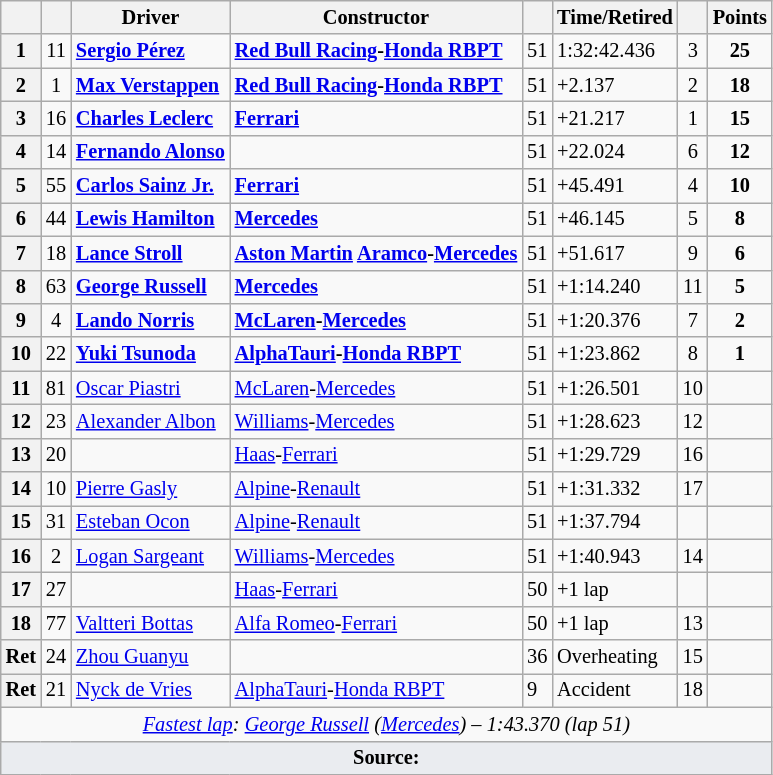<table class="wikitable sortable" style="font-size: 85%;">
<tr>
<th scope="col"></th>
<th scope="col"></th>
<th scope="col">Driver</th>
<th scope="col">Constructor</th>
<th class="unsortable" scope="col"></th>
<th class="unsortable" scope="col">Time/Retired</th>
<th scope="col"></th>
<th scope="col">Points</th>
</tr>
<tr>
<th>1</th>
<td align="center">11</td>
<td data-sort-value="per"><strong> <a href='#'>Sergio Pérez</a></strong></td>
<td><strong><a href='#'>Red Bull Racing</a>-<a href='#'>Honda RBPT</a></strong></td>
<td>51</td>
<td>1:32:42.436</td>
<td align="center">3</td>
<td align="center"><strong>25</strong></td>
</tr>
<tr>
<th>2</th>
<td align="center">1</td>
<td data-sort-value="ver"><strong> <a href='#'>Max Verstappen</a></strong></td>
<td><strong><a href='#'>Red Bull Racing</a>-<a href='#'>Honda RBPT</a></strong></td>
<td>51</td>
<td>+2.137</td>
<td align="center">2</td>
<td align="center"><strong>18</strong></td>
</tr>
<tr>
<th>3</th>
<td align="center">16</td>
<td data-sort-value="lec"> <strong><a href='#'>Charles Leclerc</a></strong></td>
<td><strong><a href='#'>Ferrari</a></strong></td>
<td>51</td>
<td>+21.217</td>
<td align="center">1</td>
<td align="center"><strong>15</strong></td>
</tr>
<tr>
<th>4</th>
<td align="center">14</td>
<td data-sort-value="alo"><strong> <a href='#'>Fernando Alonso</a></strong></td>
<td><strong></strong></td>
<td>51</td>
<td>+22.024</td>
<td align="center">6</td>
<td align="center"><strong>12</strong></td>
</tr>
<tr>
<th>5</th>
<td align="center">55</td>
<td data-sort-value="sai"> <strong><a href='#'>Carlos Sainz Jr.</a></strong></td>
<td><strong><a href='#'>Ferrari</a></strong></td>
<td>51</td>
<td>+45.491</td>
<td align="center">4</td>
<td align="center"><strong>10</strong></td>
</tr>
<tr>
<th>6</th>
<td align="center">44</td>
<td data-sort-value="ham"><strong> <a href='#'>Lewis Hamilton</a></strong></td>
<td><a href='#'><strong>Mercedes</strong></a></td>
<td>51</td>
<td>+46.145</td>
<td align="center">5</td>
<td align="center"><strong>8</strong></td>
</tr>
<tr>
<th>7</th>
<td align="center">18</td>
<td data-sort-value="str"> <strong><a href='#'>Lance Stroll</a></strong></td>
<td><strong><a href='#'>Aston Martin</a> <a href='#'>Aramco</a>-<a href='#'>Mercedes</a></strong></td>
<td>51</td>
<td>+51.617</td>
<td align="center">9</td>
<td align="center"><strong>6</strong></td>
</tr>
<tr>
<th>8</th>
<td align="center">63</td>
<td data-sort-value="rus"> <strong><a href='#'>George Russell</a></strong></td>
<td><strong><a href='#'>Mercedes</a></strong></td>
<td>51</td>
<td>+1:14.240</td>
<td align="center">11</td>
<td align="center"><strong>5</strong></td>
</tr>
<tr>
<th>9</th>
<td align="center">4</td>
<td data-sort-value="nor"> <strong><a href='#'>Lando Norris</a></strong></td>
<td><strong><a href='#'>McLaren</a>-<a href='#'>Mercedes</a></strong></td>
<td>51</td>
<td>+1:20.376</td>
<td align="center">7</td>
<td align="center"><strong>2</strong></td>
</tr>
<tr>
<th>10</th>
<td align="center">22</td>
<td data-sort-value="tsu"> <strong><a href='#'>Yuki Tsunoda</a></strong></td>
<td nowrap=""><strong><a href='#'>AlphaTauri</a>-<a href='#'>Honda RBPT</a></strong></td>
<td>51</td>
<td>+1:23.862</td>
<td align="center">8</td>
<td align="center"><strong>1</strong></td>
</tr>
<tr>
<th>11</th>
<td align="center">81</td>
<td data-sort-value="pia"> <a href='#'>Oscar Piastri</a></td>
<td><a href='#'>McLaren</a>-<a href='#'>Mercedes</a></td>
<td>51</td>
<td>+1:26.501</td>
<td align="center">10</td>
<td></td>
</tr>
<tr>
<th>12</th>
<td align="center">23</td>
<td data-sort-value="alb"> <a href='#'>Alexander Albon</a></td>
<td><a href='#'>Williams</a>-<a href='#'>Mercedes</a></td>
<td>51</td>
<td>+1:28.623</td>
<td align="center">12</td>
<td></td>
</tr>
<tr>
<th>13</th>
<td align="center">20</td>
<td data-sort-value="mag"></td>
<td><a href='#'>Haas</a>-<a href='#'>Ferrari</a></td>
<td>51</td>
<td>+1:29.729</td>
<td align="center">16</td>
<td></td>
</tr>
<tr>
<th>14</th>
<td align="center">10</td>
<td data-sort-value="gas"> <a href='#'>Pierre Gasly</a></td>
<td><a href='#'>Alpine</a>-<a href='#'>Renault</a></td>
<td>51</td>
<td>+1:31.332</td>
<td align="center">17</td>
<td></td>
</tr>
<tr>
<th>15</th>
<td align="center">31</td>
<td data-sort-value="oco"> <a href='#'>Esteban Ocon</a></td>
<td><a href='#'>Alpine</a>-<a href='#'>Renault</a></td>
<td>51</td>
<td>+1:37.794</td>
<td align="center"></td>
<td></td>
</tr>
<tr>
<th>16</th>
<td align="center">2</td>
<td data-sort-value="sar"> <a href='#'>Logan Sargeant</a></td>
<td nowrap=""><a href='#'>Williams</a>-<a href='#'>Mercedes</a></td>
<td>51</td>
<td>+1:40.943</td>
<td align="center">14</td>
<td></td>
</tr>
<tr>
<th>17</th>
<td align="center">27</td>
<td data-sort-value="hul"></td>
<td><a href='#'>Haas</a>-<a href='#'>Ferrari</a></td>
<td>50</td>
<td>+1 lap</td>
<td align="center"></td>
<td></td>
</tr>
<tr>
<th>18</th>
<td align="center">77</td>
<td data-sort-value="bot"> <a href='#'>Valtteri Bottas</a></td>
<td nowrap=""><a href='#'>Alfa Romeo</a>-<a href='#'>Ferrari</a></td>
<td>50</td>
<td>+1 lap</td>
<td align="center">13</td>
<td></td>
</tr>
<tr>
<th>Ret</th>
<td align="center">24</td>
<td data-sort-value="zho"> <a href='#'>Zhou Guanyu</a></td>
<td></td>
<td>36</td>
<td>Overheating</td>
<td align="center">15</td>
<td></td>
</tr>
<tr>
<th>Ret</th>
<td align="center">21</td>
<td data-sort-value="dev"> <a href='#'>Nyck de Vries</a></td>
<td><a href='#'>AlphaTauri</a>-<a href='#'>Honda RBPT</a></td>
<td>9</td>
<td>Accident</td>
<td align="center">18</td>
<td></td>
</tr>
<tr class="sortbottom">
<td colspan="8" align="center"><em><a href='#'>Fastest lap</a>:</em>  <em><a href='#'>George Russell</a> (<a href='#'>Mercedes</a>) – 1:43.370 (lap 51)</em></td>
</tr>
<tr>
<td colspan="8" style="background-color:#eaecf0;text-align:center"><strong>Source:</strong></td>
</tr>
</table>
